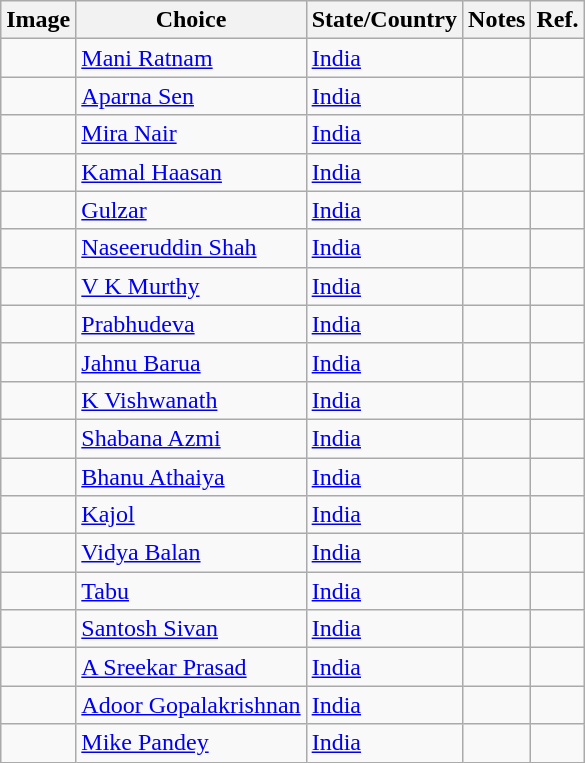<table class="wikitable">
<tr>
<th>Image</th>
<th>Choice</th>
<th>State/Country</th>
<th>Notes</th>
<th>Ref.</th>
</tr>
<tr>
<td></td>
<td><a href='#'>Mani Ratnam</a></td>
<td><a href='#'>India</a></td>
<td></td>
<td></td>
</tr>
<tr>
<td></td>
<td><a href='#'>Aparna Sen</a></td>
<td><a href='#'>India</a></td>
<td></td>
<td></td>
</tr>
<tr>
<td></td>
<td><a href='#'>Mira Nair</a></td>
<td><a href='#'>India</a></td>
<td></td>
<td></td>
</tr>
<tr>
<td></td>
<td><a href='#'>Kamal Haasan</a></td>
<td><a href='#'>India</a></td>
<td></td>
<td></td>
</tr>
<tr>
<td></td>
<td><a href='#'>Gulzar</a></td>
<td><a href='#'>India</a></td>
<td></td>
<td></td>
</tr>
<tr>
<td></td>
<td><a href='#'>Naseeruddin Shah</a></td>
<td><a href='#'>India</a></td>
<td></td>
<td></td>
</tr>
<tr>
<td></td>
<td><a href='#'>V K Murthy</a></td>
<td><a href='#'>India</a></td>
<td></td>
<td></td>
</tr>
<tr>
<td></td>
<td><a href='#'>Prabhudeva</a></td>
<td><a href='#'>India</a></td>
<td></td>
<td></td>
</tr>
<tr>
<td></td>
<td><a href='#'>Jahnu Barua</a></td>
<td><a href='#'>India</a></td>
<td></td>
<td></td>
</tr>
<tr>
<td></td>
<td><a href='#'>K Vishwanath</a></td>
<td><a href='#'>India</a></td>
<td></td>
<td></td>
</tr>
<tr>
<td></td>
<td><a href='#'>Shabana Azmi</a></td>
<td><a href='#'>India</a></td>
<td></td>
<td></td>
</tr>
<tr>
<td></td>
<td><a href='#'>Bhanu Athaiya</a></td>
<td><a href='#'>India</a></td>
<td></td>
<td></td>
</tr>
<tr>
<td></td>
<td><a href='#'>Kajol</a></td>
<td><a href='#'>India</a></td>
<td></td>
<td></td>
</tr>
<tr>
<td></td>
<td><a href='#'>Vidya Balan</a></td>
<td><a href='#'>India</a></td>
<td></td>
<td></td>
</tr>
<tr>
<td></td>
<td><a href='#'>Tabu</a></td>
<td><a href='#'>India</a></td>
<td></td>
<td></td>
</tr>
<tr>
<td></td>
<td><a href='#'>Santosh Sivan</a></td>
<td><a href='#'>India</a></td>
<td></td>
<td></td>
</tr>
<tr>
<td></td>
<td><a href='#'>A Sreekar Prasad</a></td>
<td><a href='#'>India</a></td>
<td></td>
<td></td>
</tr>
<tr>
<td></td>
<td><a href='#'>Adoor Gopalakrishnan</a></td>
<td><a href='#'>India</a></td>
<td></td>
<td></td>
</tr>
<tr>
<td></td>
<td><a href='#'>Mike Pandey</a></td>
<td><a href='#'>India</a></td>
<td></td>
<td></td>
</tr>
</table>
